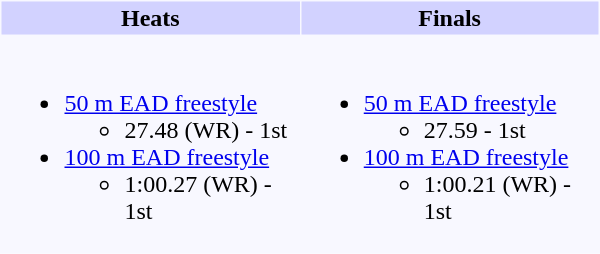<table border="0" cellpadding="2" cellspacing="1" style="empty-cells:show; width:400px; margin-left:1em; margin-bottom:0,5em; background:#f8f8ff;">
<tr>
<th align="center" bgcolor="d2d2ff">Heats</th>
<th align="center" bgcolor="d2d2ff">Finals</th>
</tr>
<tr ---- bgcolor="#f8f8ff" valign="top">
<td><br><ul><li><a href='#'>50 m EAD freestyle</a><ul><li>27.48 (WR) - 1st</li></ul></li><li><a href='#'>100 m EAD freestyle</a><ul><li>1:00.27 (WR) - 1st</li></ul></li></ul></td>
<td><br><ul><li><a href='#'>50 m EAD freestyle</a><ul><li>27.59 - 1st</li></ul></li><li><a href='#'>100 m EAD freestyle</a><ul><li>1:00.21 (WR) - 1st</li></ul></li></ul></td>
</tr>
</table>
